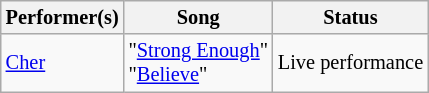<table class="wikitable" style="font-size:85%">
<tr>
<th>Performer(s)</th>
<th>Song</th>
<th>Status</th>
</tr>
<tr>
<td> <a href='#'>Cher</a></td>
<td>"<a href='#'>Strong Enough</a>" <br>"<a href='#'>Believe</a>"</td>
<td>Live performance</td>
</tr>
</table>
